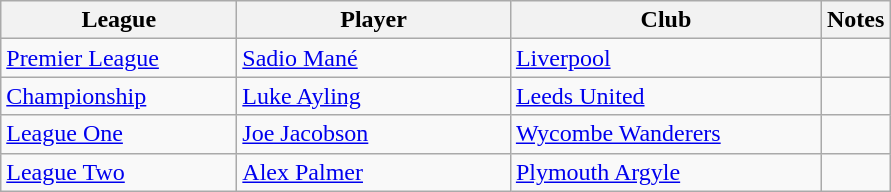<table class="wikitable">
<tr>
<th>League</th>
<th>Player</th>
<th>Club</th>
<th>Notes</th>
</tr>
<tr>
<td width="150px"><a href='#'>Premier League</a></td>
<td width="175px"> <a href='#'>Sadio Mané</a></td>
<td width="200px"><a href='#'>Liverpool</a></td>
<td></td>
</tr>
<tr>
<td><a href='#'>Championship</a></td>
<td width="175px"> <a href='#'>Luke Ayling</a></td>
<td><a href='#'>Leeds United</a></td>
<td></td>
</tr>
<tr>
<td><a href='#'>League One</a></td>
<td width="175px"> <a href='#'>Joe Jacobson</a></td>
<td><a href='#'>Wycombe Wanderers</a></td>
<td></td>
</tr>
<tr>
<td><a href='#'>League Two</a></td>
<td width="175px"> <a href='#'>Alex Palmer</a></td>
<td><a href='#'>Plymouth Argyle</a></td>
<td></td>
</tr>
</table>
